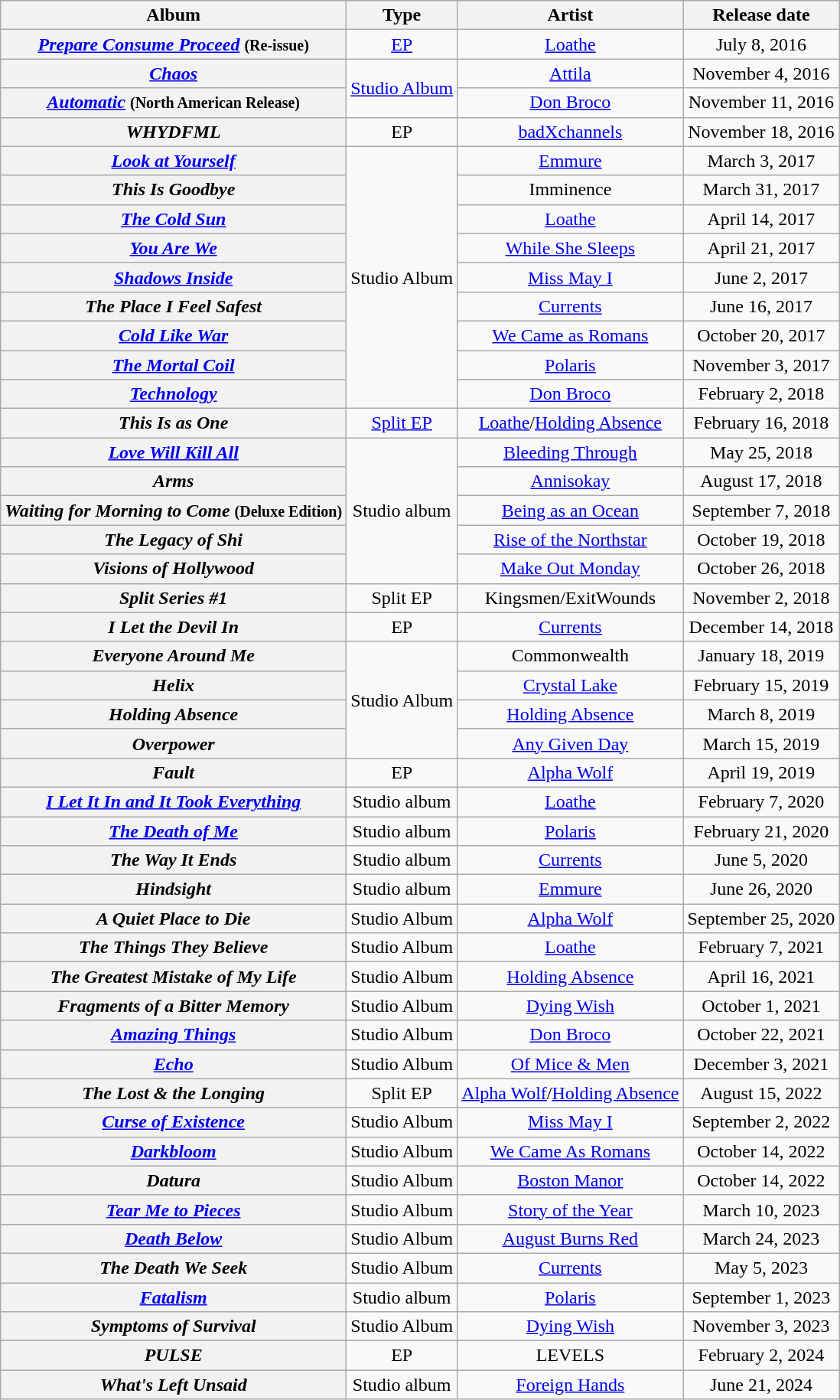<table class="wikitable plainrowheaders sortable" style="text-align:center;">
<tr>
<th>Album</th>
<th>Type</th>
<th>Artist</th>
<th>Release date</th>
</tr>
<tr>
<th scope="row"><em><a href='#'>Prepare Consume Proceed</a></em> <small>(Re-issue)</small></th>
<td><a href='#'>EP</a></td>
<td><a href='#'>Loathe</a></td>
<td>July 8, 2016</td>
</tr>
<tr>
<th scope="row"><em><a href='#'>Chaos</a></em></th>
<td rowspan="2"><a href='#'>Studio Album</a></td>
<td><a href='#'>Attila</a></td>
<td>November 4, 2016</td>
</tr>
<tr>
<th scope="row"><em><a href='#'>Automatic</a></em> <small>(North American Release)</small></th>
<td><a href='#'>Don Broco</a></td>
<td>November 11, 2016</td>
</tr>
<tr>
<th scope="row"><em>WHYDFML</em></th>
<td>EP</td>
<td><a href='#'>badXchannels</a></td>
<td>November 18, 2016</td>
</tr>
<tr>
<th scope="row"><em><a href='#'>Look at Yourself</a></em></th>
<td rowspan="9">Studio Album</td>
<td><a href='#'>Emmure</a></td>
<td>March 3, 2017</td>
</tr>
<tr>
<th scope="row"><em>This Is Goodbye</em></th>
<td>Imminence</td>
<td>March 31, 2017</td>
</tr>
<tr>
<th scope="row"><em><a href='#'>The Cold Sun</a></em></th>
<td><a href='#'>Loathe</a></td>
<td>April 14, 2017</td>
</tr>
<tr>
<th scope="row"><em><a href='#'>You Are We</a></em></th>
<td><a href='#'>While She Sleeps</a></td>
<td>April 21, 2017</td>
</tr>
<tr>
<th scope="row"><em><a href='#'>Shadows Inside</a></em></th>
<td><a href='#'>Miss May I</a></td>
<td>June 2, 2017</td>
</tr>
<tr>
<th scope="row"><em>The Place I Feel Safest</em></th>
<td><a href='#'>Currents</a></td>
<td>June 16, 2017</td>
</tr>
<tr>
<th scope="row"><em><a href='#'>Cold Like War</a></em></th>
<td><a href='#'>We Came as Romans</a></td>
<td>October 20, 2017</td>
</tr>
<tr>
<th scope="row"><em><a href='#'>The Mortal Coil</a></em></th>
<td><a href='#'>Polaris</a></td>
<td>November 3, 2017</td>
</tr>
<tr>
<th scope="row"><em><a href='#'>Technology</a></em></th>
<td><a href='#'>Don Broco</a></td>
<td>February 2, 2018</td>
</tr>
<tr>
<th scope="row"><em>This Is as One</em></th>
<td><a href='#'>Split EP</a></td>
<td><a href='#'>Loathe</a>/<a href='#'>Holding Absence</a></td>
<td>February 16, 2018</td>
</tr>
<tr>
<th scope="row"><em><a href='#'>Love Will Kill All</a></em></th>
<td rowspan="5">Studio album</td>
<td><a href='#'>Bleeding Through</a></td>
<td>May 25, 2018</td>
</tr>
<tr>
<th scope="row"><em>Arms</em></th>
<td><a href='#'>Annisokay</a></td>
<td>August 17, 2018</td>
</tr>
<tr>
<th scope="row"><em>Waiting for Morning to Come</em> <small>(Deluxe Edition)</small></th>
<td><a href='#'>Being as an Ocean</a></td>
<td>September 7, 2018</td>
</tr>
<tr>
<th scope="row"><em>The Legacy of Shi</em></th>
<td><a href='#'>Rise of the Northstar</a></td>
<td>October 19, 2018</td>
</tr>
<tr>
<th scope="row"><em>Visions of Hollywood</em></th>
<td><a href='#'>Make Out Monday</a></td>
<td>October 26, 2018</td>
</tr>
<tr>
<th scope="row"><em>Split Series #1</em></th>
<td>Split EP</td>
<td>Kingsmen/ExitWounds</td>
<td>November 2, 2018</td>
</tr>
<tr>
<th scope="row"><em>I Let the Devil In</em></th>
<td>EP</td>
<td><a href='#'>Currents</a></td>
<td>December 14, 2018</td>
</tr>
<tr>
<th scope="row"><em>Everyone Around Me</em></th>
<td rowspan="4">Studio Album</td>
<td>Commonwealth</td>
<td>January 18, 2019</td>
</tr>
<tr>
<th scope="row"><em>Helix</em></th>
<td><a href='#'>Crystal Lake</a></td>
<td>February 15, 2019</td>
</tr>
<tr>
<th scope="row"><em>Holding Absence</em></th>
<td><a href='#'>Holding Absence</a></td>
<td>March 8, 2019</td>
</tr>
<tr>
<th scope="row"><em>Overpower</em></th>
<td><a href='#'>Any Given Day</a></td>
<td>March 15, 2019</td>
</tr>
<tr>
<th scope="row"><em>Fault</em></th>
<td>EP</td>
<td><a href='#'>Alpha Wolf</a></td>
<td>April 19, 2019</td>
</tr>
<tr>
<th scope="row"><em><a href='#'>I Let It In and It Took Everything</a></em></th>
<td>Studio album</td>
<td><a href='#'>Loathe</a></td>
<td>February 7, 2020</td>
</tr>
<tr>
<th scope="row"><em><a href='#'>The Death of Me</a></em></th>
<td>Studio album</td>
<td><a href='#'>Polaris</a></td>
<td>February 21, 2020</td>
</tr>
<tr>
<th scope="row"><em>The Way It Ends</em></th>
<td>Studio album</td>
<td><a href='#'>Currents</a></td>
<td>June 5, 2020</td>
</tr>
<tr>
<th scope="row"><em>Hindsight</em></th>
<td>Studio album</td>
<td><a href='#'>Emmure</a></td>
<td>June 26, 2020</td>
</tr>
<tr>
<th scope="row"><em>A Quiet Place to Die</em></th>
<td>Studio Album</td>
<td><a href='#'>Alpha Wolf</a></td>
<td>September 25, 2020</td>
</tr>
<tr>
<th scope="row"><em>The Things They Believe</em></th>
<td>Studio Album</td>
<td><a href='#'>Loathe</a></td>
<td>February 7, 2021</td>
</tr>
<tr>
<th scope="row"><em>The Greatest Mistake of My Life</em></th>
<td>Studio Album</td>
<td><a href='#'>Holding Absence</a></td>
<td>April 16, 2021</td>
</tr>
<tr>
<th scope="row"><em>Fragments of a Bitter Memory</em></th>
<td>Studio Album</td>
<td><a href='#'>Dying Wish</a></td>
<td>October 1, 2021</td>
</tr>
<tr>
<th scope="row"><em><a href='#'>Amazing Things</a></em></th>
<td>Studio Album</td>
<td><a href='#'>Don Broco</a></td>
<td>October 22, 2021</td>
</tr>
<tr>
<th scope="row"><em><a href='#'>Echo</a></em></th>
<td>Studio Album</td>
<td><a href='#'>Of Mice & Men</a></td>
<td>December 3, 2021</td>
</tr>
<tr>
<th scope="row"><em>The Lost & the Longing</em></th>
<td>Split EP</td>
<td><a href='#'>Alpha Wolf</a>/<a href='#'>Holding Absence</a></td>
<td>August 15, 2022</td>
</tr>
<tr>
<th scope="row"><em><a href='#'>Curse of Existence</a></em></th>
<td>Studio Album</td>
<td><a href='#'>Miss May I</a></td>
<td>September 2, 2022</td>
</tr>
<tr>
<th scope="row"><em><a href='#'>Darkbloom</a></em></th>
<td>Studio Album</td>
<td><a href='#'>We Came As Romans</a></td>
<td>October 14, 2022</td>
</tr>
<tr>
<th scope="row"><em>Datura</em></th>
<td>Studio Album</td>
<td><a href='#'>Boston Manor</a></td>
<td>October 14, 2022</td>
</tr>
<tr>
<th scope="row"><em><a href='#'>Tear Me to Pieces</a></em></th>
<td>Studio Album</td>
<td><a href='#'>Story of the Year</a></td>
<td>March 10, 2023</td>
</tr>
<tr>
<th scope="row"><em><a href='#'>Death Below</a></em></th>
<td>Studio Album</td>
<td><a href='#'>August Burns Red</a></td>
<td>March 24, 2023</td>
</tr>
<tr>
<th scope="row"><em>The Death We Seek</em></th>
<td>Studio Album</td>
<td><a href='#'>Currents</a></td>
<td>May 5, 2023</td>
</tr>
<tr>
<th scope="row"><em><a href='#'>Fatalism</a></em></th>
<td>Studio album</td>
<td><a href='#'>Polaris</a></td>
<td>September 1, 2023</td>
</tr>
<tr>
<th scope="row"><em>Symptoms of Survival</em></th>
<td>Studio Album</td>
<td><a href='#'>Dying Wish</a></td>
<td>November 3, 2023</td>
</tr>
<tr>
<th scope="row"><em>PULSE</em> </th>
<td>EP</td>
<td>LEVELS</td>
<td>February 2, 2024</td>
</tr>
<tr>
<th scope="row"><em>What's Left Unsaid</em></th>
<td>Studio album</td>
<td><a href='#'>Foreign Hands</a></td>
<td>June 21, 2024</td>
</tr>
</table>
